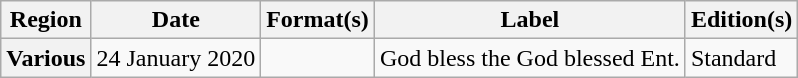<table class="wikitable plainrowheaders">
<tr>
<th scope="col">Region</th>
<th scope="col">Date</th>
<th scope="col">Format(s)</th>
<th scope="col">Label</th>
<th scope="col">Edition(s)</th>
</tr>
<tr>
<th scope="row">Various</th>
<td>24 January 2020</td>
<td></td>
<td>God bless the God blessed Ent.</td>
<td>Standard</td>
</tr>
</table>
